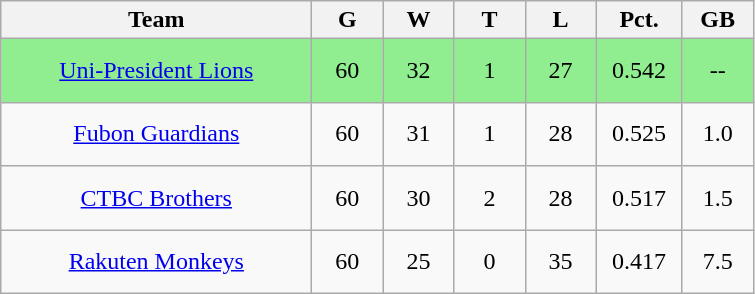<table class="wikitable" style="text-align:center">
<tr>
<th width=200>Team</th>
<th width=40>G</th>
<th width=40>W</th>
<th width=40>T</th>
<th width=40>L</th>
<th width=50>Pct.</th>
<th width=40>GB</th>
</tr>
<tr style="background:lightgreen;">
<td height=35><a href='#'>Uni-President Lions</a></td>
<td>60</td>
<td>32</td>
<td>1</td>
<td>27</td>
<td>0.542</td>
<td>--</td>
</tr>
<tr>
<td height=35><a href='#'>Fubon Guardians</a></td>
<td>60</td>
<td>31</td>
<td>1</td>
<td>28</td>
<td>0.525</td>
<td>1.0</td>
</tr>
<tr>
<td height=35><a href='#'>CTBC Brothers</a></td>
<td>60</td>
<td>30</td>
<td>2</td>
<td>28</td>
<td>0.517</td>
<td>1.5</td>
</tr>
<tr>
<td height=35><a href='#'>Rakuten Monkeys</a></td>
<td>60</td>
<td>25</td>
<td>0</td>
<td>35</td>
<td>0.417</td>
<td>7.5</td>
</tr>
</table>
